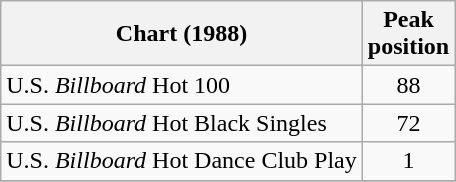<table class="wikitable">
<tr>
<th align="left">Chart (1988)</th>
<th align="left">Peak<br>position</th>
</tr>
<tr>
<td align="left">U.S. <em>Billboard</em> Hot 100</td>
<td align="center">88</td>
</tr>
<tr>
<td align="left">U.S. <em>Billboard</em> Hot Black Singles</td>
<td align="center">72</td>
</tr>
<tr>
<td align="left">U.S. <em>Billboard</em> Hot Dance Club Play</td>
<td align="center">1</td>
</tr>
<tr>
</tr>
</table>
